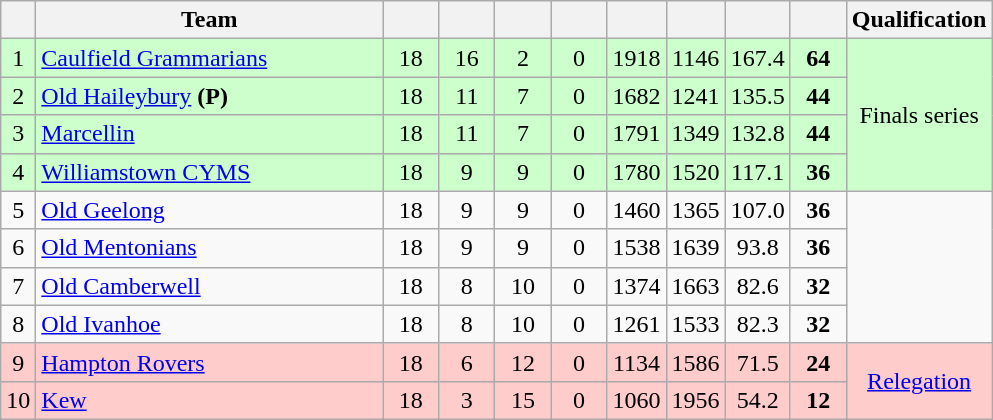<table class="wikitable" style="text-align:center; margin-bottom:0">
<tr>
<th style="width:10px"></th>
<th style="width:35%;">Team</th>
<th style="width:30px;"></th>
<th style="width:30px;"></th>
<th style="width:30px;"></th>
<th style="width:30px;"></th>
<th style="width:30px;"></th>
<th style="width:30px;"></th>
<th style="width:30px;"></th>
<th style="width:30px;"></th>
<th>Qualification</th>
</tr>
<tr style="background:#ccffcc;">
<td>1</td>
<td style="text-align:left;"><a href='#'>Caulfield Grammarians</a></td>
<td>18</td>
<td>16</td>
<td>2</td>
<td>0</td>
<td>1918</td>
<td>1146</td>
<td>167.4</td>
<td><strong>64</strong></td>
<td rowspan=4>Finals series</td>
</tr>
<tr style="background:#ccffcc;">
<td>2</td>
<td style="text-align:left;"><a href='#'>Old Haileybury</a> <strong>(P)</strong></td>
<td>18</td>
<td>11</td>
<td>7</td>
<td>0</td>
<td>1682</td>
<td>1241</td>
<td>135.5</td>
<td><strong>44</strong></td>
</tr>
<tr style="background:#ccffcc;">
<td>3</td>
<td style="text-align:left;"><a href='#'>Marcellin</a></td>
<td>18</td>
<td>11</td>
<td>7</td>
<td>0</td>
<td>1791</td>
<td>1349</td>
<td>132.8</td>
<td><strong>44</strong></td>
</tr>
<tr style="background:#ccffcc;">
<td>4</td>
<td style="text-align:left;"><a href='#'>Williamstown CYMS</a></td>
<td>18</td>
<td>9</td>
<td>9</td>
<td>0</td>
<td>1780</td>
<td>1520</td>
<td>117.1</td>
<td><strong>36</strong></td>
</tr>
<tr>
<td>5</td>
<td style="text-align:left;"><a href='#'>Old Geelong</a></td>
<td>18</td>
<td>9</td>
<td>9</td>
<td>0</td>
<td>1460</td>
<td>1365</td>
<td>107.0</td>
<td><strong>36</strong></td>
</tr>
<tr>
<td>6</td>
<td style="text-align:left;"><a href='#'>Old Mentonians</a></td>
<td>18</td>
<td>9</td>
<td>9</td>
<td>0</td>
<td>1538</td>
<td>1639</td>
<td>93.8</td>
<td><strong>36</strong></td>
</tr>
<tr>
<td>7</td>
<td style="text-align:left;"><a href='#'>Old Camberwell</a></td>
<td>18</td>
<td>8</td>
<td>10</td>
<td>0</td>
<td>1374</td>
<td>1663</td>
<td>82.6</td>
<td><strong>32</strong></td>
</tr>
<tr>
<td>8</td>
<td style="text-align:left;"><a href='#'>Old Ivanhoe</a></td>
<td>18</td>
<td>8</td>
<td>10</td>
<td>0</td>
<td>1261</td>
<td>1533</td>
<td>82.3</td>
<td><strong>32</strong></td>
</tr>
<tr style="background:#FFCCCC;">
<td>9</td>
<td style="text-align:left;"><a href='#'>Hampton Rovers</a></td>
<td>18</td>
<td>6</td>
<td>12</td>
<td>0</td>
<td>1134</td>
<td>1586</td>
<td>71.5</td>
<td><strong>24</strong></td>
<td rowspan=2><a href='#'>Relegation</a></td>
</tr>
<tr style="background:#FFCCCC;">
<td>10</td>
<td style="text-align:left;"><a href='#'>Kew</a></td>
<td>18</td>
<td>3</td>
<td>15</td>
<td>0</td>
<td>1060</td>
<td>1956</td>
<td>54.2</td>
<td><strong>12</strong></td>
</tr>
</table>
